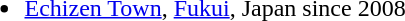<table>
<tr>
<td valign="top"><br><ul><li> <a href='#'>Echizen Town</a>, <a href='#'>Fukui</a>, Japan since 2008</li></ul></td>
</tr>
<tr>
<td></td>
</tr>
</table>
